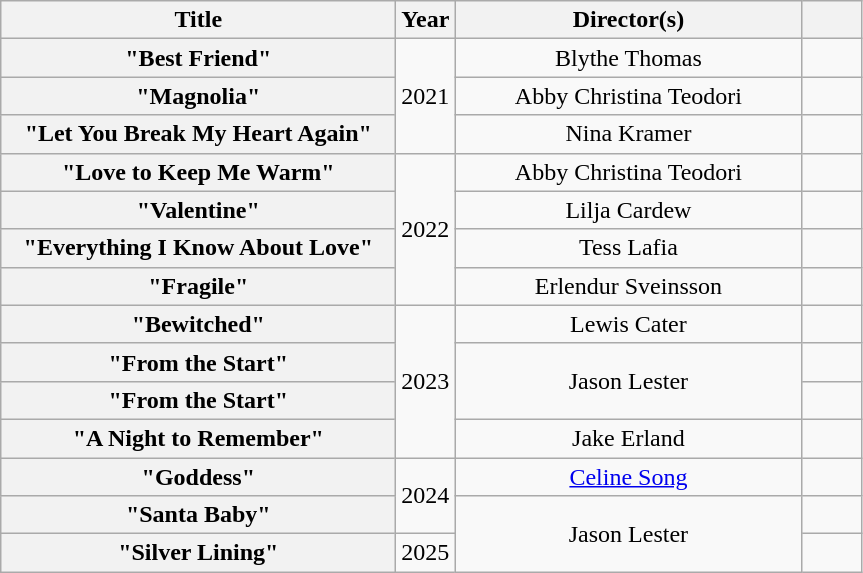<table class="wikitable plainrowheaders" style="text-align:center">
<tr>
<th scope="col" style="width:16em;">Title</th>
<th scope="col" style="width:2em;">Year</th>
<th scope="col" style="width:14em;">Director(s)</th>
<th scope="col" style="width:2em;"></th>
</tr>
<tr>
<th scope="row">"Best Friend"</th>
<td rowspan="3">2021</td>
<td>Blythe Thomas</td>
<td></td>
</tr>
<tr>
<th scope="row">"Magnolia"</th>
<td>Abby Christina Teodori</td>
<td></td>
</tr>
<tr>
<th scope="row">"Let You Break My Heart Again"<br></th>
<td>Nina Kramer</td>
<td></td>
</tr>
<tr>
<th scope="row">"Love to Keep Me Warm"<br></th>
<td rowspan="4">2022</td>
<td>Abby Christina Teodori</td>
<td></td>
</tr>
<tr>
<th scope="row">"Valentine"</th>
<td>Lilja Cardew</td>
<td></td>
</tr>
<tr>
<th scope="row">"Everything I Know About Love"</th>
<td>Tess Lafia</td>
<td></td>
</tr>
<tr>
<th scope="row">"Fragile"</th>
<td>Erlendur Sveinsson</td>
<td></td>
</tr>
<tr>
<th scope="row">"Bewitched"</th>
<td rowspan="4">2023</td>
<td>Lewis Cater</td>
<td></td>
</tr>
<tr>
<th scope="row">"From the Start"</th>
<td rowspan="2">Jason Lester</td>
<td></td>
</tr>
<tr>
<th scope="row">"From the Start" </th>
<td></td>
</tr>
<tr>
<th scope="row">"A Night to Remember"<br></th>
<td>Jake Erland</td>
<td></td>
</tr>
<tr>
<th scope="row">"Goddess"</th>
<td rowspan="2">2024</td>
<td><a href='#'>Celine Song</a></td>
<td></td>
</tr>
<tr>
<th scope="row">"Santa Baby"</th>
<td rowspan="2">Jason Lester</td>
<td></td>
</tr>
<tr>
<th scope="row">"Silver Lining"</th>
<td>2025</td>
<td></td>
</tr>
</table>
